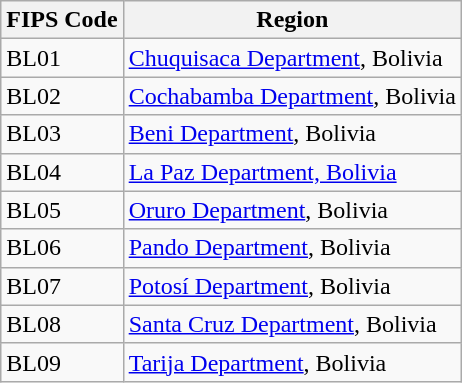<table class="wikitable">
<tr>
<th>FIPS Code</th>
<th>Region</th>
</tr>
<tr>
<td>BL01</td>
<td><a href='#'>Chuquisaca Department</a>, Bolivia</td>
</tr>
<tr>
<td>BL02</td>
<td><a href='#'>Cochabamba Department</a>, Bolivia</td>
</tr>
<tr>
<td>BL03</td>
<td><a href='#'>Beni Department</a>, Bolivia</td>
</tr>
<tr>
<td>BL04</td>
<td><a href='#'>La Paz Department, Bolivia</a></td>
</tr>
<tr>
<td>BL05</td>
<td><a href='#'>Oruro Department</a>, Bolivia</td>
</tr>
<tr>
<td>BL06</td>
<td><a href='#'>Pando Department</a>, Bolivia</td>
</tr>
<tr>
<td>BL07</td>
<td><a href='#'>Potosí Department</a>, Bolivia</td>
</tr>
<tr>
<td>BL08</td>
<td><a href='#'>Santa Cruz Department</a>, Bolivia</td>
</tr>
<tr>
<td>BL09</td>
<td><a href='#'>Tarija Department</a>, Bolivia</td>
</tr>
</table>
